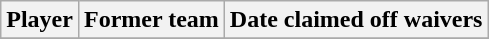<table class="wikitable">
<tr>
<th>Player</th>
<th>Former team</th>
<th>Date claimed off waivers</th>
</tr>
<tr>
</tr>
</table>
